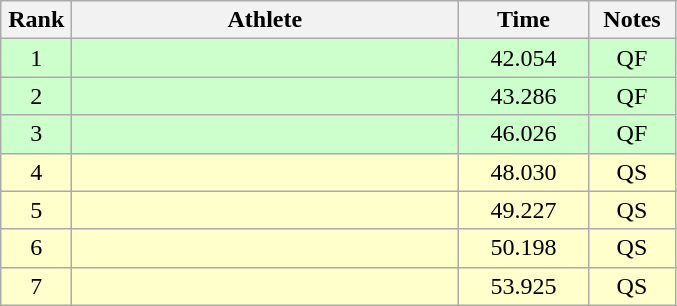<table class=wikitable style="text-align:center">
<tr>
<th width=40>Rank</th>
<th width=250>Athlete</th>
<th width=80>Time</th>
<th width=50>Notes</th>
</tr>
<tr bgcolor="ccffcc">
<td>1</td>
<td align=left></td>
<td>42.054</td>
<td>QF</td>
</tr>
<tr bgcolor="ccffcc">
<td>2</td>
<td align=left></td>
<td>43.286</td>
<td>QF</td>
</tr>
<tr bgcolor="ccffcc">
<td>3</td>
<td align=left></td>
<td>46.026</td>
<td>QF</td>
</tr>
<tr bgcolor="#ffffcc">
<td>4</td>
<td align=left></td>
<td>48.030</td>
<td>QS</td>
</tr>
<tr bgcolor="#ffffcc">
<td>5</td>
<td align=left></td>
<td>49.227</td>
<td>QS</td>
</tr>
<tr bgcolor="#ffffcc">
<td>6</td>
<td align=left></td>
<td>50.198</td>
<td>QS</td>
</tr>
<tr bgcolor="#ffffcc">
<td>7</td>
<td align=left></td>
<td>53.925</td>
<td>QS</td>
</tr>
</table>
